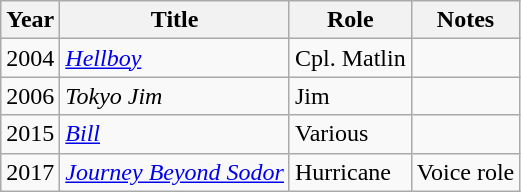<table class="wikitable sortable">
<tr>
<th>Year</th>
<th>Title</th>
<th>Role</th>
<th>Notes</th>
</tr>
<tr>
<td>2004</td>
<td><em><a href='#'>Hellboy</a></em></td>
<td>Cpl. Matlin</td>
<td></td>
</tr>
<tr>
<td>2006</td>
<td><em>Tokyo Jim</em></td>
<td>Jim</td>
<td></td>
</tr>
<tr>
<td>2015</td>
<td><em><a href='#'>Bill</a></em></td>
<td>Various</td>
<td></td>
</tr>
<tr>
<td>2017</td>
<td><em><a href='#'>Journey Beyond Sodor</a></em></td>
<td>Hurricane</td>
<td>Voice role</td>
</tr>
</table>
